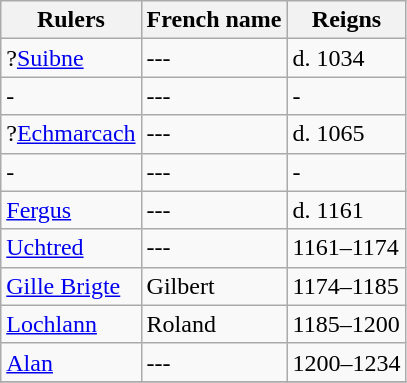<table class="wikitable">
<tr>
<th>Rulers</th>
<th>French name</th>
<th>Reigns</th>
</tr>
<tr>
<td>?<a href='#'>Suibne</a></td>
<td>---</td>
<td>d. 1034</td>
</tr>
<tr>
<td>-</td>
<td>---</td>
<td>-</td>
</tr>
<tr>
<td>?<a href='#'>Echmarcach</a></td>
<td>---</td>
<td>d. 1065</td>
</tr>
<tr>
<td>-</td>
<td>---</td>
<td>-</td>
</tr>
<tr>
<td><a href='#'>Fergus</a></td>
<td>---</td>
<td>d. 1161</td>
</tr>
<tr>
<td><a href='#'>Uchtred</a></td>
<td>---</td>
<td>1161–1174</td>
</tr>
<tr>
<td><a href='#'>Gille Brigte</a></td>
<td>Gilbert</td>
<td>1174–1185</td>
</tr>
<tr>
<td><a href='#'>Lochlann</a></td>
<td>Roland</td>
<td>1185–1200</td>
</tr>
<tr>
<td><a href='#'>Alan</a></td>
<td>---</td>
<td>1200–1234</td>
</tr>
<tr>
</tr>
</table>
